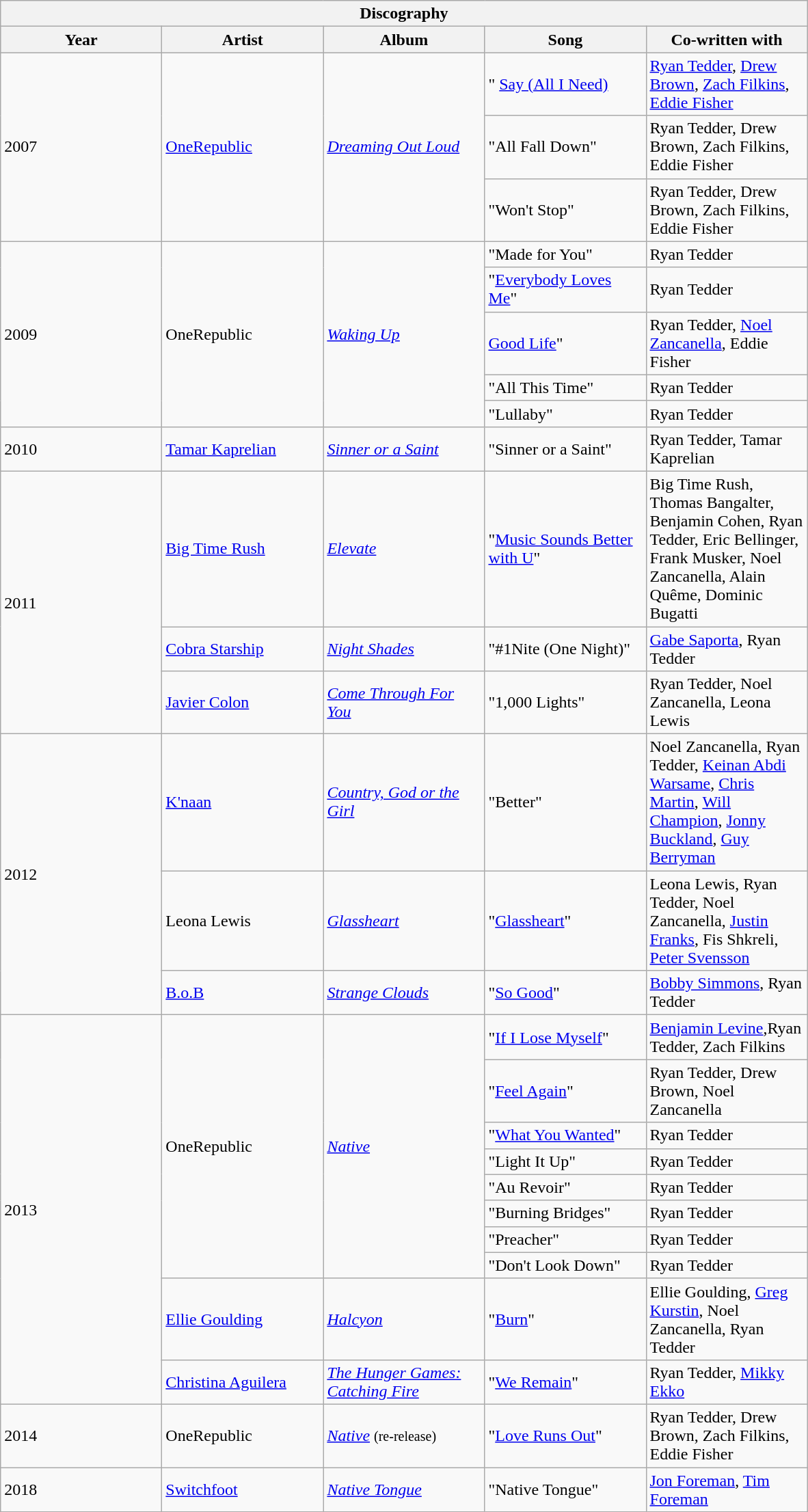<table class="wikitable">
<tr>
<th colspan="5">Discography</th>
</tr>
<tr bgcolor="#CCCCCC">
<th width="150">Year</th>
<th width="150">Artist</th>
<th width="150">Album</th>
<th width="150">Song</th>
<th width="150">Co-written with</th>
</tr>
<tr>
<td rowspan="3">2007</td>
<td rowspan="3"><a href='#'>OneRepublic</a></td>
<td rowspan="3"><em><a href='#'>Dreaming Out Loud</a></em></td>
<td>" <a href='#'>Say (All I Need)</a></td>
<td><a href='#'>Ryan Tedder</a>, <a href='#'>Drew Brown</a>, <a href='#'>Zach Filkins</a>, <a href='#'>Eddie Fisher</a></td>
</tr>
<tr>
<td>"All Fall Down"</td>
<td>Ryan Tedder, Drew Brown, Zach Filkins, Eddie Fisher</td>
</tr>
<tr>
<td>"Won't Stop"</td>
<td>Ryan Tedder, Drew Brown, Zach Filkins, Eddie Fisher</td>
</tr>
<tr>
<td rowspan="5">2009</td>
<td rowspan="5">OneRepublic</td>
<td rowspan="5"><em><a href='#'>Waking Up</a></em></td>
<td>"Made for You"</td>
<td>Ryan Tedder</td>
</tr>
<tr>
<td>"<a href='#'>Everybody Loves Me</a>"</td>
<td>Ryan Tedder</td>
</tr>
<tr>
<td><a href='#'>Good Life</a>"</td>
<td>Ryan Tedder, <a href='#'>Noel Zancanella</a>, Eddie Fisher</td>
</tr>
<tr>
<td>"All This Time"</td>
<td>Ryan Tedder</td>
</tr>
<tr>
<td>"Lullaby"</td>
<td>Ryan Tedder</td>
</tr>
<tr>
<td rowspan="1">2010</td>
<td><a href='#'>Tamar Kaprelian</a></td>
<td><em><a href='#'>Sinner or a Saint</a></em></td>
<td>"Sinner or a Saint"</td>
<td>Ryan Tedder, Tamar Kaprelian</td>
</tr>
<tr>
<td rowspan="3">2011</td>
<td><a href='#'>Big Time Rush</a></td>
<td><em><a href='#'>Elevate</a></em></td>
<td>"<a href='#'>Music Sounds Better with U</a>"</td>
<td>Big Time Rush, Thomas Bangalter, Benjamin Cohen, Ryan Tedder, Eric Bellinger, Frank Musker, Noel Zancanella, Alain Quême, Dominic Bugatti</td>
</tr>
<tr>
<td><a href='#'>Cobra Starship</a></td>
<td><em><a href='#'>Night Shades</a></em></td>
<td>"#1Nite (One Night)"</td>
<td><a href='#'>Gabe Saporta</a>, Ryan Tedder</td>
</tr>
<tr>
<td><a href='#'>Javier Colon</a></td>
<td><em><a href='#'>Come Through For You</a></em></td>
<td>"1,000 Lights"</td>
<td>Ryan Tedder, Noel Zancanella, Leona Lewis</td>
</tr>
<tr>
<td rowspan="3">2012</td>
<td rowspan="1"><a href='#'>K'naan</a></td>
<td rowspan="1"><em><a href='#'>Country, God or the Girl</a></em></td>
<td>"Better"</td>
<td>Noel Zancanella, Ryan Tedder, <a href='#'>Keinan Abdi Warsame</a>, <a href='#'>Chris Martin</a>, <a href='#'>Will Champion</a>, <a href='#'>Jonny Buckland</a>, <a href='#'>Guy Berryman</a></td>
</tr>
<tr>
<td rowspan="1">Leona Lewis</td>
<td rowspan="1"><em><a href='#'>Glassheart</a></em></td>
<td>"<a href='#'>Glassheart</a>"</td>
<td>Leona Lewis, Ryan Tedder, Noel Zancanella, <a href='#'>Justin Franks</a>, Fis Shkreli, <a href='#'>Peter Svensson</a></td>
</tr>
<tr>
<td rowspan="1"><a href='#'>B.o.B</a></td>
<td rowspan="1"><em><a href='#'>Strange Clouds</a></em></td>
<td>"<a href='#'>So Good</a>"</td>
<td><a href='#'>Bobby Simmons</a>, Ryan Tedder</td>
</tr>
<tr>
<td rowspan="10">2013</td>
<td rowspan="8">OneRepublic</td>
<td rowspan="8"><em><a href='#'>Native</a></em></td>
<td>"<a href='#'>If I Lose Myself</a>"</td>
<td><a href='#'>Benjamin Levine</a>,Ryan Tedder, Zach Filkins</td>
</tr>
<tr>
<td>"<a href='#'>Feel Again</a>"</td>
<td>Ryan Tedder, Drew Brown, Noel Zancanella</td>
</tr>
<tr>
<td>"<a href='#'>What You Wanted</a>"</td>
<td>Ryan Tedder</td>
</tr>
<tr>
<td>"Light It Up"</td>
<td>Ryan Tedder</td>
</tr>
<tr>
<td>"Au Revoir"</td>
<td>Ryan Tedder</td>
</tr>
<tr>
<td>"Burning Bridges"</td>
<td>Ryan Tedder</td>
</tr>
<tr>
<td>"Preacher"</td>
<td>Ryan Tedder</td>
</tr>
<tr>
<td>"Don't Look Down"</td>
<td>Ryan Tedder</td>
</tr>
<tr>
<td><a href='#'>Ellie Goulding</a></td>
<td><em><a href='#'>Halcyon</a></em></td>
<td>"<a href='#'>Burn</a>"</td>
<td>Ellie Goulding, <a href='#'>Greg Kurstin</a>, Noel Zancanella, Ryan Tedder</td>
</tr>
<tr>
<td><a href='#'>Christina Aguilera</a></td>
<td><em><a href='#'>The Hunger Games: Catching Fire</a></em></td>
<td>"<a href='#'>We Remain</a>"</td>
<td>Ryan Tedder, <a href='#'>Mikky Ekko</a></td>
</tr>
<tr>
<td rowspan="1">2014</td>
<td>OneRepublic</td>
<td><em><a href='#'>Native</a></em> <small>(re-release)</small></td>
<td>"<a href='#'>Love Runs Out</a>"</td>
<td>Ryan Tedder, Drew Brown, Zach Filkins, Eddie Fisher</td>
</tr>
<tr>
<td rowspan="1">2018</td>
<td><a href='#'>Switchfoot</a></td>
<td><em><a href='#'>Native Tongue</a></em></td>
<td>"Native Tongue"</td>
<td><a href='#'>Jon Foreman</a>, <a href='#'>Tim Foreman</a></td>
</tr>
</table>
